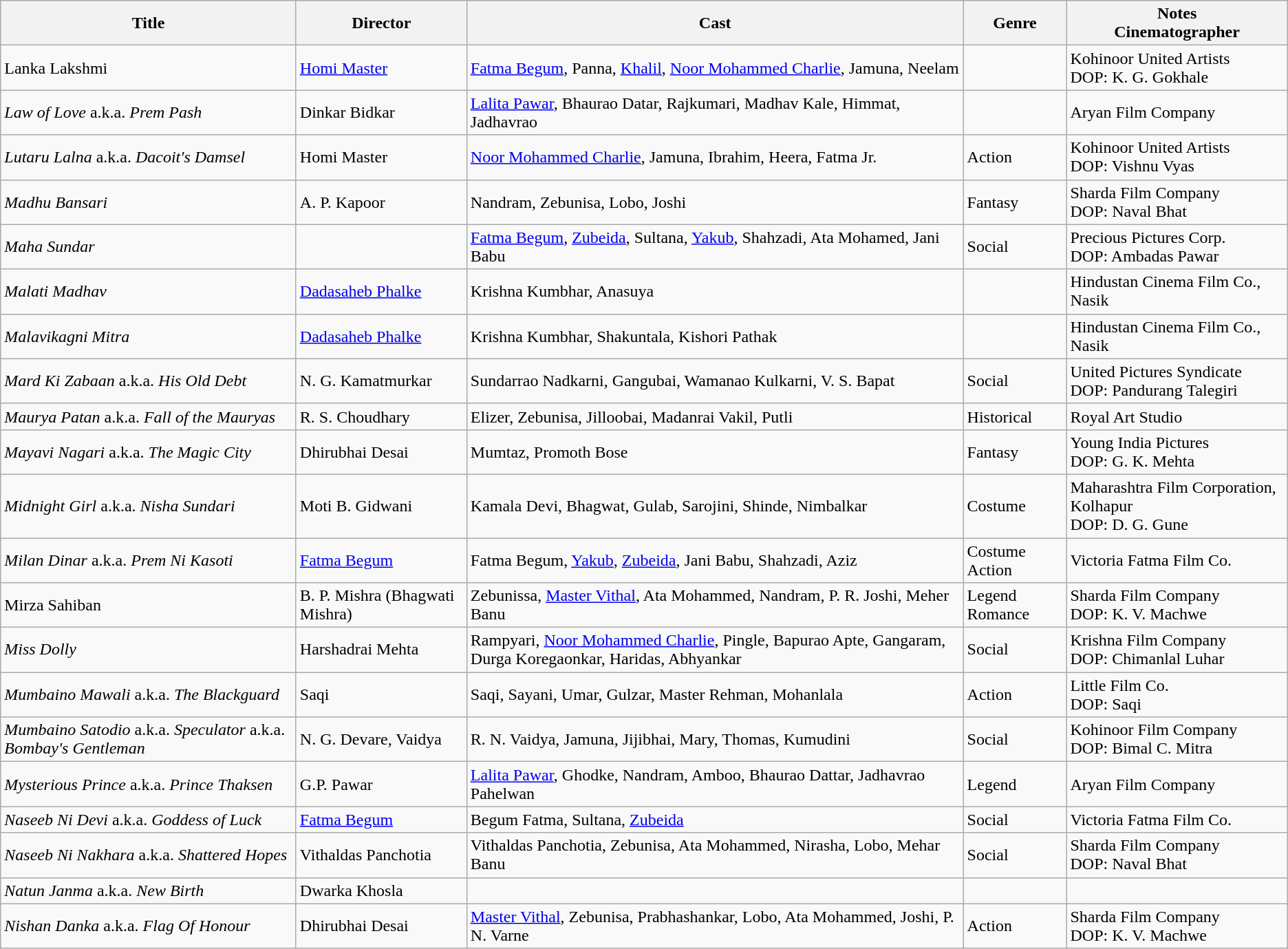<table class="wikitable">
<tr>
<th>Title</th>
<th>Director</th>
<th>Cast</th>
<th>Genre</th>
<th>Notes<br>Cinematographer</th>
</tr>
<tr>
<td>Lanka Lakshmi</td>
<td><a href='#'>Homi Master</a></td>
<td><a href='#'>Fatma Begum</a>, Panna, <a href='#'>Khalil</a>, <a href='#'>Noor Mohammed Charlie</a>, Jamuna, Neelam</td>
<td></td>
<td>Kohinoor United Artists<br>DOP: K. G. Gokhale</td>
</tr>
<tr>
<td><em>Law of Love</em> a.k.a. <em>Prem Pash</em></td>
<td>Dinkar Bidkar</td>
<td><a href='#'>Lalita Pawar</a>, Bhaurao Datar, Rajkumari, Madhav Kale, Himmat, Jadhavrao</td>
<td></td>
<td>Aryan Film Company</td>
</tr>
<tr>
<td><em>Lutaru Lalna</em> a.k.a. <em>Dacoit's Damsel</em></td>
<td>Homi Master</td>
<td><a href='#'>Noor Mohammed Charlie</a>, Jamuna, Ibrahim, Heera, Fatma Jr.</td>
<td>Action</td>
<td>Kohinoor United Artists<br>DOP: Vishnu Vyas</td>
</tr>
<tr>
<td><em>Madhu Bansari</em></td>
<td>A. P. Kapoor</td>
<td>Nandram, Zebunisa, Lobo, Joshi</td>
<td>Fantasy</td>
<td>Sharda Film Company<br>DOP: Naval Bhat</td>
</tr>
<tr>
<td><em>Maha Sundar</em></td>
<td></td>
<td><a href='#'>Fatma Begum</a>, <a href='#'>Zubeida</a>, Sultana, <a href='#'>Yakub</a>, Shahzadi, Ata Mohamed, Jani Babu</td>
<td>Social</td>
<td>Precious Pictures Corp.<br>DOP: Ambadas Pawar</td>
</tr>
<tr>
<td><em>Malati Madhav</em></td>
<td><a href='#'>Dadasaheb Phalke</a></td>
<td>Krishna Kumbhar, Anasuya</td>
<td></td>
<td>Hindustan Cinema Film Co., Nasik</td>
</tr>
<tr>
<td><em>Malavikagni Mitra</em></td>
<td><a href='#'>Dadasaheb Phalke</a></td>
<td>Krishna Kumbhar, Shakuntala, Kishori Pathak</td>
<td></td>
<td>Hindustan Cinema Film Co., Nasik</td>
</tr>
<tr>
<td><em>Mard Ki Zabaan</em> a.k.a. <em>His Old Debt</em></td>
<td>N. G. Kamatmurkar</td>
<td>Sundarrao Nadkarni, Gangubai, Wamanao Kulkarni, V. S. Bapat</td>
<td>Social</td>
<td>United Pictures Syndicate<br>DOP: Pandurang Talegiri</td>
</tr>
<tr>
<td><em>Maurya Patan</em> a.k.a. <em>Fall of the Mauryas</em></td>
<td>R. S. Choudhary</td>
<td>Elizer, Zebunisa, Jilloobai, Madanrai Vakil, Putli</td>
<td>Historical</td>
<td>Royal Art Studio</td>
</tr>
<tr>
<td><em>Mayavi Nagari</em> a.k.a. <em>The Magic City</em></td>
<td>Dhirubhai Desai</td>
<td>Mumtaz, Promoth Bose</td>
<td>Fantasy</td>
<td>Young India Pictures<br>DOP: G. K. Mehta</td>
</tr>
<tr>
<td><em>Midnight Girl</em> a.k.a. <em>Nisha Sundari</em></td>
<td>Moti B. Gidwani</td>
<td>Kamala Devi, Bhagwat, Gulab, Sarojini, Shinde, Nimbalkar</td>
<td>Costume</td>
<td>Maharashtra Film Corporation, Kolhapur<br>DOP: D. G. Gune</td>
</tr>
<tr>
<td><em>Milan Dinar</em> a.k.a. <em>Prem Ni Kasoti</em></td>
<td><a href='#'>Fatma Begum</a></td>
<td>Fatma Begum, <a href='#'>Yakub</a>, <a href='#'>Zubeida</a>, Jani Babu, Shahzadi, Aziz</td>
<td>Costume Action</td>
<td>Victoria Fatma Film Co.</td>
</tr>
<tr>
<td>Mirza Sahiban</td>
<td>B. P. Mishra (Bhagwati Mishra)</td>
<td>Zebunissa, <a href='#'>Master Vithal</a>, Ata Mohammed, Nandram, P. R. Joshi, Meher Banu</td>
<td>Legend Romance</td>
<td>Sharda Film Company<br>DOP: K. V. Machwe</td>
</tr>
<tr>
<td><em>Miss Dolly</em></td>
<td>Harshadrai Mehta</td>
<td>Rampyari, <a href='#'>Noor Mohammed Charlie</a>, Pingle, Bapurao Apte, Gangaram, Durga Koregaonkar, Haridas, Abhyankar</td>
<td>Social</td>
<td>Krishna Film Company<br>DOP: Chimanlal Luhar</td>
</tr>
<tr>
<td><em>Mumbaino Mawali</em>  a.k.a. <em>The Blackguard</em></td>
<td>Saqi</td>
<td>Saqi, Sayani, Umar, Gulzar, Master Rehman, Mohanlala</td>
<td>Action</td>
<td>Little Film Co.<br>DOP: Saqi</td>
</tr>
<tr>
<td><em>Mumbaino Satodio</em> a.k.a. <em>Speculator</em> a.k.a. <em>Bombay's Gentleman</em></td>
<td>N. G. Devare, Vaidya</td>
<td>R. N. Vaidya, Jamuna, Jijibhai, Mary, Thomas, Kumudini</td>
<td>Social</td>
<td>Kohinoor Film Company<br>DOP:  Bimal C. Mitra</td>
</tr>
<tr>
<td><em>Mysterious Prince</em> a.k.a. <em>Prince Thaksen</em></td>
<td>G.P. Pawar</td>
<td><a href='#'>Lalita Pawar</a>, Ghodke, Nandram, Amboo, Bhaurao Dattar, Jadhavrao Pahelwan</td>
<td>Legend</td>
<td>Aryan Film Company</td>
</tr>
<tr>
<td><em>Naseeb Ni Devi</em> a.k.a. <em>Goddess of Luck</em></td>
<td><a href='#'>Fatma Begum</a></td>
<td>Begum Fatma, Sultana, <a href='#'>Zubeida</a></td>
<td>Social</td>
<td>Victoria Fatma Film Co.</td>
</tr>
<tr>
<td><em>Naseeb Ni Nakhara</em> a.k.a. <em>Shattered Hopes</em></td>
<td>Vithaldas Panchotia</td>
<td>Vithaldas Panchotia, Zebunisa, Ata Mohammed, Nirasha, Lobo, Mehar Banu</td>
<td>Social</td>
<td>Sharda Film Company<br>DOP: Naval Bhat</td>
</tr>
<tr>
<td><em>Natun Janma</em> a.k.a. <em>New Birth</em></td>
<td>Dwarka Khosla</td>
<td></td>
<td></td>
<td></td>
</tr>
<tr>
<td><em>Nishan Danka</em> a.k.a. <em>Flag Of Honour</em></td>
<td>Dhirubhai Desai</td>
<td><a href='#'>Master Vithal</a>, Zebunisa, Prabhashankar, Lobo, Ata Mohammed, Joshi, P. N. Varne</td>
<td>Action</td>
<td>Sharda Film Company<br>DOP: K. V. Machwe</td>
</tr>
</table>
